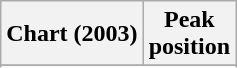<table class="wikitable sortable plainrowheaders" style="text-align:center">
<tr>
<th scope="col">Chart (2003)</th>
<th scope="col">Peak<br> position</th>
</tr>
<tr>
</tr>
<tr>
</tr>
</table>
